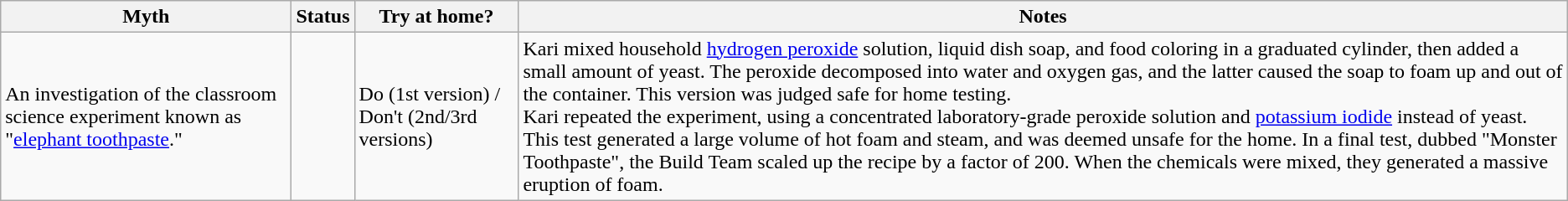<table class="wikitable plainrowheaders">
<tr>
<th scope"col">Myth</th>
<th scope"col">Status</th>
<th scope"col">Try at home?</th>
<th scope"col">Notes</th>
</tr>
<tr>
<td scope"row">An investigation of the classroom science experiment known as "<a href='#'>elephant toothpaste</a>."</td>
<td></td>
<td><span>Do</span> (1st version) / <span>Don't</span> (2nd/3rd versions)</td>
<td>Kari mixed household <a href='#'>hydrogen peroxide</a> solution, liquid dish soap, and food coloring in a graduated cylinder, then added a small amount of yeast. The peroxide decomposed into water and oxygen gas, and the latter caused the soap to foam up and out of the container. This version was judged safe for home testing.<br>Kari repeated the experiment, using a concentrated laboratory-grade peroxide solution and <a href='#'>potassium iodide</a> instead of yeast. This test generated a large volume of hot foam and steam, and was deemed unsafe for the home. In a final test, dubbed "Monster Toothpaste", the Build Team scaled up the recipe by a factor of 200. When the chemicals were mixed, they generated a massive eruption of foam.</td>
</tr>
</table>
